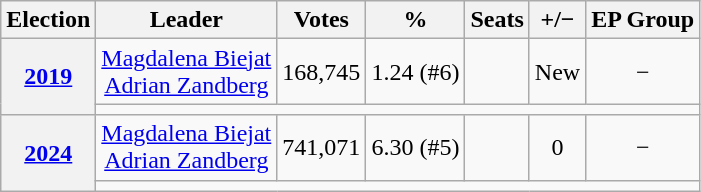<table class="wikitable" style="text-align:center;">
<tr>
<th>Election</th>
<th>Leader</th>
<th>Votes</th>
<th>%</th>
<th>Seats</th>
<th>+/−</th>
<th>EP Group</th>
</tr>
<tr>
<th rowspan="2"><a href='#'>2019</a></th>
<td><a href='#'>Magdalena Biejat</a><br><a href='#'>Adrian Zandberg</a></td>
<td>168,745</td>
<td>1.24 (#6)</td>
<td></td>
<td>New</td>
<td>−</td>
</tr>
<tr>
<td colspan="6"></td>
</tr>
<tr>
<th rowspan="2"><a href='#'>2024</a></th>
<td><a href='#'>Magdalena Biejat</a><br><a href='#'>Adrian Zandberg</a></td>
<td>741,071</td>
<td>6.30 (#5)</td>
<td></td>
<td> 0</td>
<td>−</td>
</tr>
<tr>
<td colspan="6"></td>
</tr>
</table>
